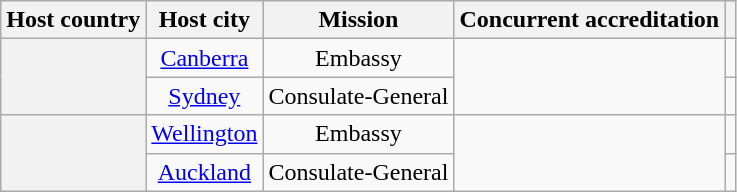<table class="wikitable plainrowheaders" style="text-align:center;">
<tr>
<th scope="col">Host country</th>
<th scope="col">Host city</th>
<th scope="col">Mission</th>
<th scope="col">Concurrent accreditation</th>
<th scope="col"></th>
</tr>
<tr>
<th scope="row" rowspan="2"></th>
<td><a href='#'>Canberra</a></td>
<td>Embassy</td>
<td rowspan="2"></td>
<td></td>
</tr>
<tr>
<td><a href='#'>Sydney</a></td>
<td>Consulate-General</td>
<td></td>
</tr>
<tr>
<th scope="row" rowspan="2"></th>
<td><a href='#'>Wellington</a></td>
<td>Embassy</td>
<td rowspan="2"></td>
<td></td>
</tr>
<tr>
<td><a href='#'>Auckland</a></td>
<td>Consulate-General</td>
<td></td>
</tr>
</table>
